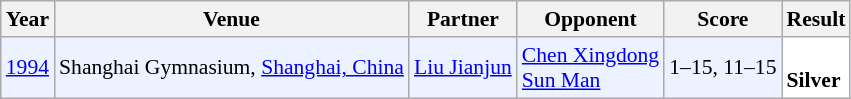<table class="sortable wikitable" style="font-size: 90%;">
<tr>
<th>Year</th>
<th>Venue</th>
<th>Partner</th>
<th>Opponent</th>
<th>Score</th>
<th>Result</th>
</tr>
<tr style="background:#ECF2FF">
<td align="center"><a href='#'>1994</a></td>
<td align="left">Shanghai Gymnasium, <a href='#'>Shanghai, China</a></td>
<td align="left"> <a href='#'>Liu Jianjun</a></td>
<td align="left"> <a href='#'>Chen Xingdong</a> <br>  <a href='#'>Sun Man</a></td>
<td align="left">1–15, 11–15</td>
<td style="text-align:left; background:white"><br><strong>Silver</strong></td>
</tr>
</table>
